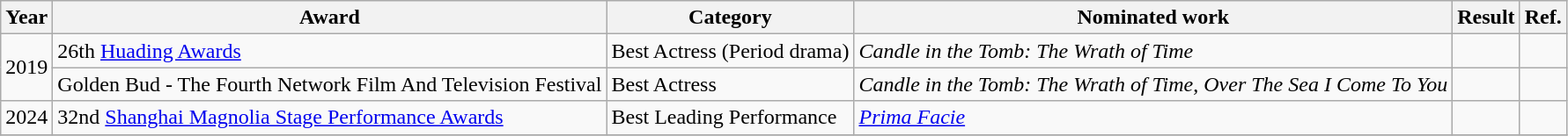<table class="wikitable">
<tr>
<th>Year</th>
<th>Award</th>
<th>Category</th>
<th>Nominated work</th>
<th>Result</th>
<th>Ref.</th>
</tr>
<tr>
<td rowspan=2>2019</td>
<td>26th <a href='#'>Huading Awards</a></td>
<td>Best Actress (Period drama)</td>
<td><em>Candle in the Tomb: The Wrath of Time</em></td>
<td></td>
<td></td>
</tr>
<tr>
<td>Golden Bud - The Fourth Network Film And Television Festival</td>
<td>Best Actress</td>
<td><em>Candle in the Tomb: The Wrath of Time</em>, <em>Over The Sea I Come To You</em></td>
<td></td>
<td></td>
</tr>
<tr>
<td rowspan=1>2024</td>
<td>32nd <a href='#'>Shanghai Magnolia Stage Performance Awards</a></td>
<td>Best Leading Performance</td>
<td><em><a href='#'>Prima Facie</a></em></td>
<td></td>
<td></td>
</tr>
<tr>
</tr>
</table>
